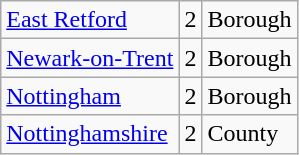<table class="wikitable sortable">
<tr>
<td><a href='#'>East Retford</a></td>
<td>2</td>
<td>Borough</td>
</tr>
<tr>
<td><a href='#'>Newark-on-Trent</a></td>
<td>2</td>
<td>Borough</td>
</tr>
<tr>
<td><a href='#'>Nottingham</a></td>
<td align="center">2</td>
<td>Borough</td>
</tr>
<tr>
<td><a href='#'>Nottinghamshire</a></td>
<td align="center">2</td>
<td>County</td>
</tr>
</table>
